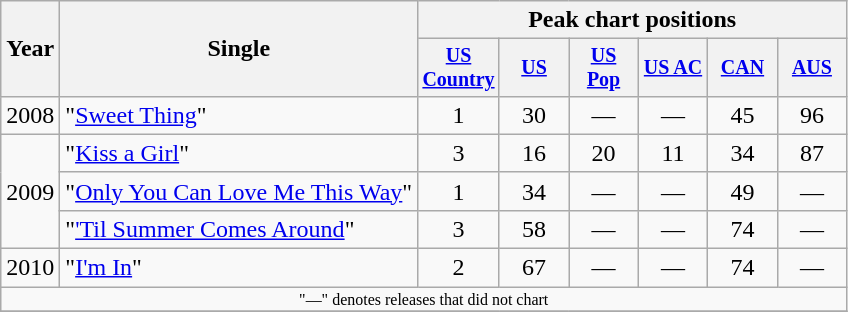<table class="wikitable" style="text-align:center;">
<tr>
<th rowspan="2">Year</th>
<th rowspan="2">Single</th>
<th colspan="6">Peak chart positions</th>
</tr>
<tr style="font-size:smaller;">
<th width="40"><a href='#'>US Country</a></th>
<th width="40"><a href='#'>US</a></th>
<th width="40"><a href='#'>US Pop</a></th>
<th width="40"><a href='#'>US AC</a></th>
<th width="40"><a href='#'>CAN</a></th>
<th width="40"><a href='#'>AUS</a></th>
</tr>
<tr>
<td>2008</td>
<td align="left">"<a href='#'>Sweet Thing</a>"</td>
<td>1</td>
<td>30</td>
<td>—</td>
<td>—</td>
<td>45</td>
<td>96</td>
</tr>
<tr>
<td rowspan="3">2009</td>
<td align="left">"<a href='#'>Kiss a Girl</a>"</td>
<td>3</td>
<td>16</td>
<td>20</td>
<td>11</td>
<td>34</td>
<td>87</td>
</tr>
<tr>
<td align="left">"<a href='#'>Only You Can Love Me This Way</a>"</td>
<td>1</td>
<td>34</td>
<td>—</td>
<td>—</td>
<td>49</td>
<td>—</td>
</tr>
<tr>
<td align="left">"<a href='#'>'Til Summer Comes Around</a>"</td>
<td>3</td>
<td>58</td>
<td>—</td>
<td>—</td>
<td>74</td>
<td>—</td>
</tr>
<tr>
<td>2010</td>
<td align="left">"<a href='#'>I'm In</a>"</td>
<td>2</td>
<td>67</td>
<td>—</td>
<td>—</td>
<td>74</td>
<td>—</td>
</tr>
<tr>
<td colspan="8" style="font-size:8pt">"—" denotes releases that did not chart</td>
</tr>
<tr>
</tr>
</table>
